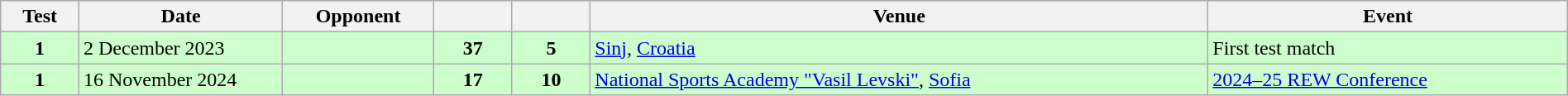<table class="wikitable sortable" style="width:100%">
<tr>
<th style="width:5%">Test</th>
<th style="width:13%">Date</th>
<th>Opponent</th>
<th style="width:5%"></th>
<th style="width:5%"></th>
<th>Venue</th>
<th>Event</th>
</tr>
<tr bgcolor="#ccffcc">
<td align="center"><strong>1</strong></td>
<td>2 December 2023</td>
<td></td>
<td align="center"><strong>37</strong></td>
<td align="center"><strong>5</strong></td>
<td><a href='#'>Sinj</a>, <a href='#'>Croatia</a></td>
<td>First test match</td>
</tr>
<tr bgcolor="#ccffcc">
<td align="center"><strong>1</strong></td>
<td>16 November 2024</td>
<td></td>
<td align="center"><strong>17</strong></td>
<td align="center"><strong>10</strong></td>
<td><a href='#'>National Sports Academy "Vasil Levski"</a>, <a href='#'>Sofia</a></td>
<td><a href='#'>2024–25 REW Conference</a></td>
</tr>
</table>
